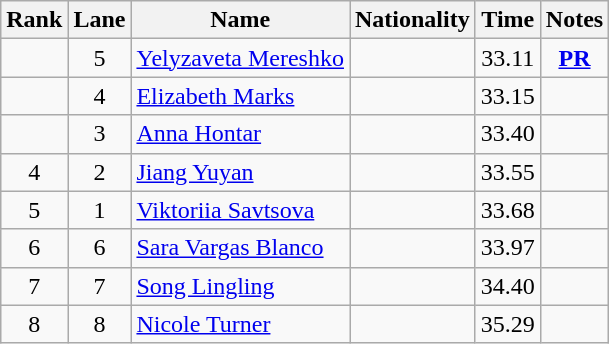<table class="wikitable sortable" style="text-align:center">
<tr>
<th>Rank</th>
<th>Lane</th>
<th>Name</th>
<th>Nationality</th>
<th>Time</th>
<th>Notes</th>
</tr>
<tr>
<td></td>
<td>5</td>
<td align=left><a href='#'>Yelyzaveta Mereshko</a></td>
<td align=left></td>
<td>33.11</td>
<td><strong><a href='#'>PR</a></strong></td>
</tr>
<tr>
<td></td>
<td>4</td>
<td align=left><a href='#'>Elizabeth Marks</a></td>
<td align=left></td>
<td>33.15</td>
<td></td>
</tr>
<tr>
<td></td>
<td>3</td>
<td align=left><a href='#'>Anna Hontar</a></td>
<td align=left></td>
<td>33.40</td>
<td></td>
</tr>
<tr>
<td>4</td>
<td>2</td>
<td align=left><a href='#'>Jiang Yuyan</a></td>
<td align=left></td>
<td>33.55</td>
<td></td>
</tr>
<tr>
<td>5</td>
<td>1</td>
<td align=left><a href='#'>Viktoriia Savtsova</a></td>
<td align=left></td>
<td>33.68</td>
<td></td>
</tr>
<tr>
<td>6</td>
<td>6</td>
<td align=left><a href='#'>Sara Vargas Blanco</a></td>
<td align=left></td>
<td>33.97</td>
<td></td>
</tr>
<tr>
<td>7</td>
<td>7</td>
<td align=left><a href='#'>Song Lingling</a></td>
<td align=left></td>
<td>34.40</td>
<td></td>
</tr>
<tr>
<td>8</td>
<td>8</td>
<td align=left><a href='#'>Nicole Turner</a></td>
<td align=left></td>
<td>35.29</td>
<td></td>
</tr>
</table>
